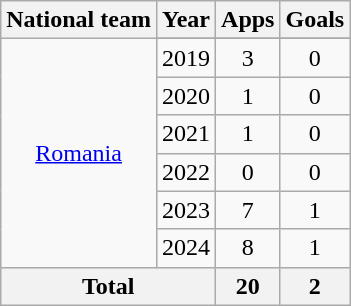<table class="wikitable" style="text-align:center">
<tr>
<th>National team</th>
<th>Year</th>
<th>Apps</th>
<th>Goals</th>
</tr>
<tr>
<td rowspan="7"><a href='#'>Romania</a></td>
</tr>
<tr>
<td>2019</td>
<td>3</td>
<td>0</td>
</tr>
<tr>
<td>2020</td>
<td>1</td>
<td>0</td>
</tr>
<tr>
<td>2021</td>
<td>1</td>
<td>0</td>
</tr>
<tr>
<td>2022</td>
<td>0</td>
<td>0</td>
</tr>
<tr>
<td>2023</td>
<td>7</td>
<td>1</td>
</tr>
<tr>
<td>2024</td>
<td>8</td>
<td>1</td>
</tr>
<tr>
<th colspan=2>Total</th>
<th>20</th>
<th>2</th>
</tr>
</table>
